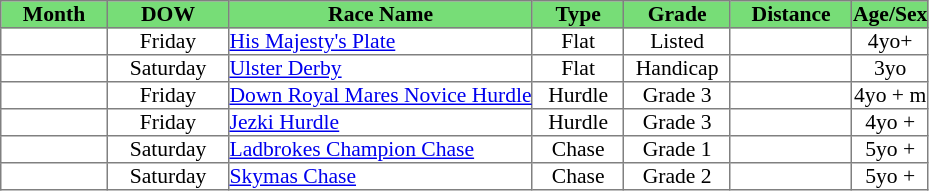<table class = "sortable" | border="1" cellpadding="0" style="border-collapse: collapse; font-size:90%">
<tr bgcolor="#77dd77" align="center">
<th style="width:70px">Month</th>
<th style="width:80px">DOW</th>
<th>Race Name</th>
<th style="width:60px">Type</th>
<th style="width:70px"><strong>Grade</strong></th>
<th style="width:80px">Distance</th>
<th style="width:50px">Age/Sex</th>
</tr>
<tr>
<td style="text-align:center"></td>
<td style="text-align:center">Friday</td>
<td><a href='#'>His Majesty's Plate</a></td>
<td style="text-align:center">Flat</td>
<td style="text-align:center">Listed</td>
<td style="text-align:center"></td>
<td style="text-align:center">4yo+</td>
</tr>
<tr>
<td style="text-align:center"></td>
<td style="text-align:center">Saturday</td>
<td><a href='#'>Ulster Derby</a></td>
<td style="text-align:center">Flat</td>
<td style="text-align:center">Handicap</td>
<td style="text-align:center"></td>
<td style="text-align:center">3yo</td>
</tr>
<tr>
<td style="text-align:center"></td>
<td style="text-align:center">Friday</td>
<td><a href='#'>Down Royal Mares Novice Hurdle</a></td>
<td style="text-align:center">Hurdle</td>
<td style="text-align:center">Grade 3</td>
<td style="text-align:center"></td>
<td style="text-align:center">4yo + m</td>
</tr>
<tr>
<td style="text-align:center"></td>
<td style="text-align:center">Friday</td>
<td><a href='#'>Jezki Hurdle</a></td>
<td style="text-align:center">Hurdle</td>
<td style="text-align:center">Grade 3</td>
<td style="text-align:center"></td>
<td style="text-align:center">4yo +</td>
</tr>
<tr>
<td style="text-align:center"></td>
<td style="text-align:center">Saturday</td>
<td><a href='#'>Ladbrokes Champion Chase</a></td>
<td style="text-align:center">Chase</td>
<td style="text-align:center">Grade 1</td>
<td style="text-align:center"></td>
<td style="text-align:center">5yo +</td>
</tr>
<tr>
<td style="text-align:center"></td>
<td style="text-align:center">Saturday</td>
<td><a href='#'>Skymas Chase</a></td>
<td style="text-align:center">Chase</td>
<td style="text-align:center">Grade 2</td>
<td style="text-align:center"></td>
<td style="text-align:center">5yo +</td>
</tr>
</table>
